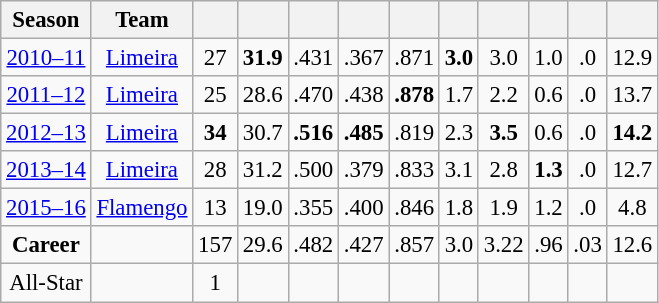<table class="wikitable sortable" style="font-size:95%; text-align:center;">
<tr>
<th>Season</th>
<th>Team</th>
<th></th>
<th></th>
<th></th>
<th></th>
<th></th>
<th></th>
<th></th>
<th></th>
<th></th>
<th></th>
</tr>
<tr>
<td><a href='#'>2010–11</a></td>
<td><a href='#'>Limeira</a></td>
<td>27</td>
<td><strong>31.9</strong></td>
<td>.431</td>
<td>.367</td>
<td>.871</td>
<td><strong>3.0</strong></td>
<td>3.0</td>
<td>1.0</td>
<td>.0</td>
<td>12.9</td>
</tr>
<tr>
<td><a href='#'>2011–12</a></td>
<td><a href='#'>Limeira</a></td>
<td>25</td>
<td>28.6</td>
<td>.470</td>
<td>.438</td>
<td><strong>.878</strong></td>
<td>1.7</td>
<td>2.2</td>
<td>0.6</td>
<td>.0</td>
<td>13.7</td>
</tr>
<tr>
<td><a href='#'>2012–13</a></td>
<td><a href='#'>Limeira</a></td>
<td><strong>34</strong></td>
<td>30.7</td>
<td><strong>.516</strong></td>
<td><strong>.485</strong></td>
<td>.819</td>
<td>2.3</td>
<td><strong>3.5</strong></td>
<td>0.6</td>
<td>.0</td>
<td><strong>14.2</strong></td>
</tr>
<tr>
<td><a href='#'>2013–14</a></td>
<td><a href='#'>Limeira</a></td>
<td>28</td>
<td>31.2</td>
<td>.500</td>
<td>.379</td>
<td>.833</td>
<td>3.1</td>
<td>2.8</td>
<td><strong>1.3</strong></td>
<td>.0</td>
<td>12.7</td>
</tr>
<tr>
<td><a href='#'>2015–16</a></td>
<td><a href='#'>Flamengo</a></td>
<td>13</td>
<td>19.0</td>
<td>.355</td>
<td>.400</td>
<td>.846</td>
<td>1.8</td>
<td>1.9</td>
<td>1.2</td>
<td>.0</td>
<td>4.8</td>
</tr>
<tr>
<td><strong>Career</strong></td>
<td></td>
<td>157</td>
<td>29.6</td>
<td>.482</td>
<td>.427</td>
<td>.857</td>
<td>3.0</td>
<td>3.22</td>
<td>.96</td>
<td>.03</td>
<td>12.6</td>
</tr>
<tr>
<td>All-Star</td>
<td></td>
<td>1</td>
<td></td>
<td></td>
<td></td>
<td></td>
<td></td>
<td></td>
<td></td>
<td></td>
<td></td>
</tr>
</table>
